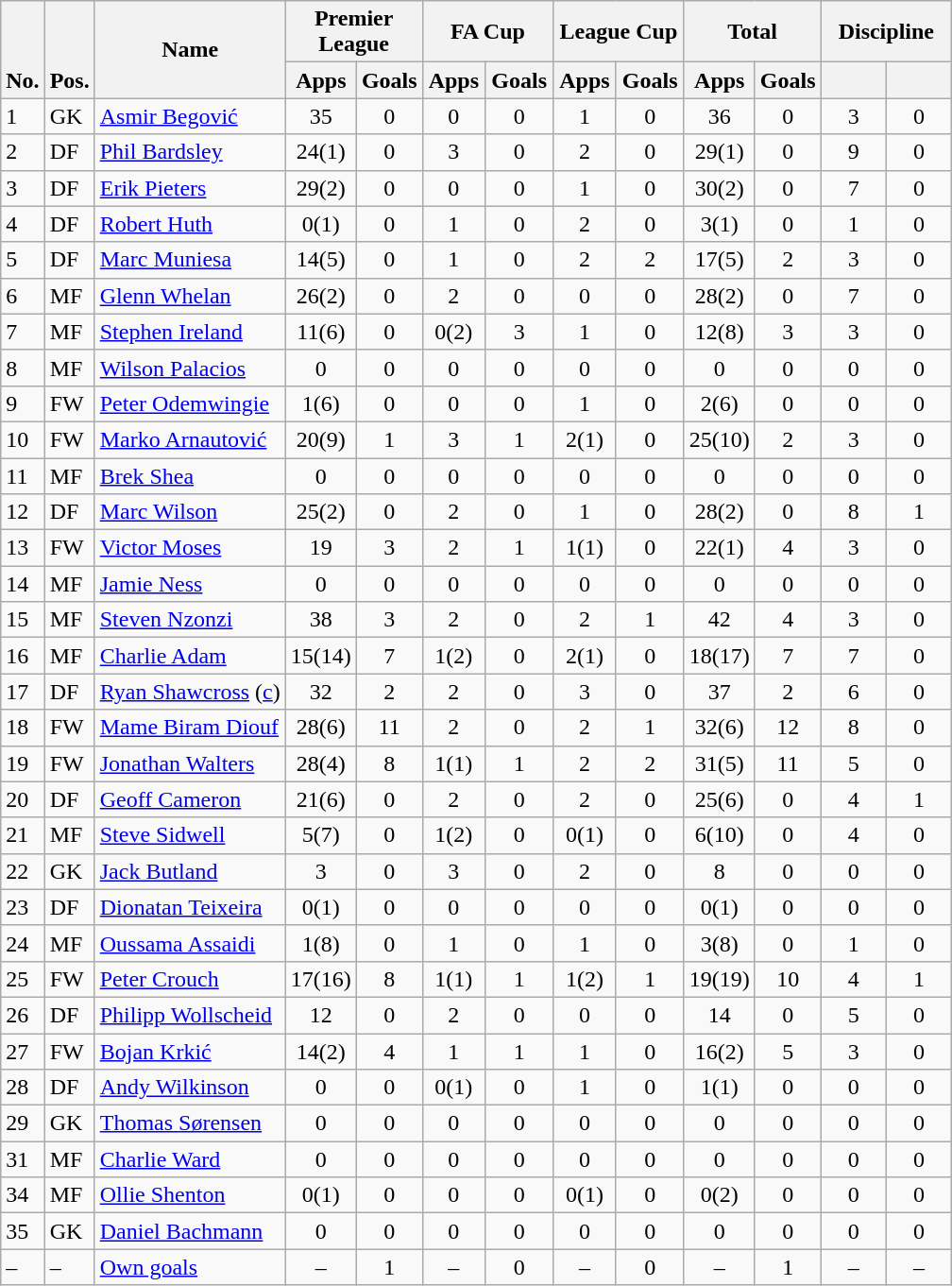<table class="wikitable" style="text-align:center">
<tr>
<th rowspan="2" valign="bottom">No.</th>
<th rowspan="2" valign="bottom">Pos.</th>
<th rowspan="2">Name</th>
<th colspan="2" width="85">Premier League</th>
<th colspan="2" width="85">FA Cup</th>
<th colspan="2" width="85">League Cup</th>
<th colspan="2" width="85">Total</th>
<th colspan="2" width="85">Discipline</th>
</tr>
<tr>
<th>Apps</th>
<th>Goals</th>
<th>Apps</th>
<th>Goals</th>
<th>Apps</th>
<th>Goals</th>
<th>Apps</th>
<th>Goals</th>
<th></th>
<th></th>
</tr>
<tr>
<td align="left">1</td>
<td align="left">GK</td>
<td align="left"> <a href='#'>Asmir Begović</a></td>
<td>35</td>
<td>0</td>
<td>0</td>
<td>0</td>
<td>1</td>
<td>0</td>
<td>36</td>
<td>0</td>
<td>3</td>
<td>0</td>
</tr>
<tr>
<td align="left">2</td>
<td align="left">DF</td>
<td align="left"> <a href='#'>Phil Bardsley</a></td>
<td>24(1)</td>
<td>0</td>
<td>3</td>
<td>0</td>
<td>2</td>
<td>0</td>
<td>29(1)</td>
<td>0</td>
<td>9</td>
<td>0</td>
</tr>
<tr>
<td align="left">3</td>
<td align="left">DF</td>
<td align="left"> <a href='#'>Erik Pieters</a></td>
<td>29(2)</td>
<td>0</td>
<td>0</td>
<td>0</td>
<td>1</td>
<td>0</td>
<td>30(2)</td>
<td>0</td>
<td>7</td>
<td>0</td>
</tr>
<tr>
<td align="left">4</td>
<td align="left">DF</td>
<td align="left"> <a href='#'>Robert Huth</a></td>
<td>0(1)</td>
<td>0</td>
<td>1</td>
<td>0</td>
<td>2</td>
<td>0</td>
<td>3(1)</td>
<td>0</td>
<td>1</td>
<td>0</td>
</tr>
<tr>
<td align="left">5</td>
<td align="left">DF</td>
<td align="left"> <a href='#'>Marc Muniesa</a></td>
<td>14(5)</td>
<td>0</td>
<td>1</td>
<td>0</td>
<td>2</td>
<td>2</td>
<td>17(5)</td>
<td>2</td>
<td>3</td>
<td>0</td>
</tr>
<tr>
<td align="left">6</td>
<td align="left">MF</td>
<td align="left"> <a href='#'>Glenn Whelan</a></td>
<td>26(2)</td>
<td>0</td>
<td>2</td>
<td>0</td>
<td>0</td>
<td>0</td>
<td>28(2)</td>
<td>0</td>
<td>7</td>
<td>0</td>
</tr>
<tr>
<td align="left">7</td>
<td align="left">MF</td>
<td align="left"> <a href='#'>Stephen Ireland</a></td>
<td>11(6)</td>
<td>0</td>
<td>0(2)</td>
<td>3</td>
<td>1</td>
<td>0</td>
<td>12(8)</td>
<td>3</td>
<td>3</td>
<td>0</td>
</tr>
<tr>
<td align="left">8</td>
<td align="left">MF</td>
<td align="left"> <a href='#'>Wilson Palacios</a></td>
<td>0</td>
<td>0</td>
<td>0</td>
<td>0</td>
<td>0</td>
<td>0</td>
<td>0</td>
<td>0</td>
<td>0</td>
<td>0</td>
</tr>
<tr>
<td align="left">9</td>
<td align="left">FW</td>
<td align="left"> <a href='#'>Peter Odemwingie</a></td>
<td>1(6)</td>
<td>0</td>
<td>0</td>
<td>0</td>
<td>1</td>
<td>0</td>
<td>2(6)</td>
<td>0</td>
<td>0</td>
<td>0</td>
</tr>
<tr>
<td align="left">10</td>
<td align="left">FW</td>
<td align="left"> <a href='#'>Marko Arnautović</a></td>
<td>20(9)</td>
<td>1</td>
<td>3</td>
<td>1</td>
<td>2(1)</td>
<td>0</td>
<td>25(10)</td>
<td>2</td>
<td>3</td>
<td>0</td>
</tr>
<tr>
<td align="left">11</td>
<td align="left">MF</td>
<td align="left"> <a href='#'>Brek Shea</a></td>
<td>0</td>
<td>0</td>
<td>0</td>
<td>0</td>
<td>0</td>
<td>0</td>
<td>0</td>
<td>0</td>
<td>0</td>
<td>0</td>
</tr>
<tr>
<td align="left">12</td>
<td align="left">DF</td>
<td align="left"> <a href='#'>Marc Wilson</a></td>
<td>25(2)</td>
<td>0</td>
<td>2</td>
<td>0</td>
<td>1</td>
<td>0</td>
<td>28(2)</td>
<td>0</td>
<td>8</td>
<td>1</td>
</tr>
<tr>
<td align="left">13</td>
<td align="left">FW</td>
<td align="left"> <a href='#'>Victor Moses</a></td>
<td>19</td>
<td>3</td>
<td>2</td>
<td>1</td>
<td>1(1)</td>
<td>0</td>
<td>22(1)</td>
<td>4</td>
<td>3</td>
<td>0</td>
</tr>
<tr>
<td align="left">14</td>
<td align="left">MF</td>
<td align="left"> <a href='#'>Jamie Ness</a></td>
<td>0</td>
<td>0</td>
<td>0</td>
<td>0</td>
<td>0</td>
<td>0</td>
<td>0</td>
<td>0</td>
<td>0</td>
<td>0</td>
</tr>
<tr>
<td align="left">15</td>
<td align="left">MF</td>
<td align="left"> <a href='#'>Steven Nzonzi</a></td>
<td>38</td>
<td>3</td>
<td>2</td>
<td>0</td>
<td>2</td>
<td>1</td>
<td>42</td>
<td>4</td>
<td>3</td>
<td>0</td>
</tr>
<tr>
<td align="left">16</td>
<td align="left">MF</td>
<td align="left"> <a href='#'>Charlie Adam</a></td>
<td>15(14)</td>
<td>7</td>
<td>1(2)</td>
<td>0</td>
<td>2(1)</td>
<td>0</td>
<td>18(17)</td>
<td>7</td>
<td>7</td>
<td>0</td>
</tr>
<tr>
<td align="left">17</td>
<td align="left">DF</td>
<td align="left"> <a href='#'>Ryan Shawcross</a> (<a href='#'>c</a>)</td>
<td>32</td>
<td>2</td>
<td>2</td>
<td>0</td>
<td>3</td>
<td>0</td>
<td>37</td>
<td>2</td>
<td>6</td>
<td>0</td>
</tr>
<tr>
<td align="left">18</td>
<td align="left">FW</td>
<td align="left"> <a href='#'>Mame Biram Diouf</a></td>
<td>28(6)</td>
<td>11</td>
<td>2</td>
<td>0</td>
<td>2</td>
<td>1</td>
<td>32(6)</td>
<td>12</td>
<td>8</td>
<td>0</td>
</tr>
<tr>
<td align="left">19</td>
<td align="left">FW</td>
<td align="left"> <a href='#'>Jonathan Walters</a></td>
<td>28(4)</td>
<td>8</td>
<td>1(1)</td>
<td>1</td>
<td>2</td>
<td>2</td>
<td>31(5)</td>
<td>11</td>
<td>5</td>
<td>0</td>
</tr>
<tr>
<td align="left">20</td>
<td align="left">DF</td>
<td align="left"> <a href='#'>Geoff Cameron</a></td>
<td>21(6)</td>
<td>0</td>
<td>2</td>
<td>0</td>
<td>2</td>
<td>0</td>
<td>25(6)</td>
<td>0</td>
<td>4</td>
<td>1</td>
</tr>
<tr>
<td align="left">21</td>
<td align="left">MF</td>
<td align="left"> <a href='#'>Steve Sidwell</a></td>
<td>5(7)</td>
<td>0</td>
<td>1(2)</td>
<td>0</td>
<td>0(1)</td>
<td>0</td>
<td>6(10)</td>
<td>0</td>
<td>4</td>
<td>0</td>
</tr>
<tr>
<td align="left">22</td>
<td align="left">GK</td>
<td align="left"> <a href='#'>Jack Butland</a></td>
<td>3</td>
<td>0</td>
<td>3</td>
<td>0</td>
<td>2</td>
<td>0</td>
<td>8</td>
<td>0</td>
<td>0</td>
<td>0</td>
</tr>
<tr>
<td align="left">23</td>
<td align="left">DF</td>
<td align="left"> <a href='#'>Dionatan Teixeira</a></td>
<td>0(1)</td>
<td>0</td>
<td>0</td>
<td>0</td>
<td>0</td>
<td>0</td>
<td>0(1)</td>
<td>0</td>
<td>0</td>
<td>0</td>
</tr>
<tr>
<td align="left">24</td>
<td align="left">MF</td>
<td align="left"> <a href='#'>Oussama Assaidi</a></td>
<td>1(8)</td>
<td>0</td>
<td>1</td>
<td>0</td>
<td>1</td>
<td>0</td>
<td>3(8)</td>
<td>0</td>
<td>1</td>
<td>0</td>
</tr>
<tr>
<td align="left">25</td>
<td align="left">FW</td>
<td align="left"> <a href='#'>Peter Crouch</a></td>
<td>17(16)</td>
<td>8</td>
<td>1(1)</td>
<td>1</td>
<td>1(2)</td>
<td>1</td>
<td>19(19)</td>
<td>10</td>
<td>4</td>
<td>1</td>
</tr>
<tr>
<td align="left">26</td>
<td align="left">DF</td>
<td align="left"> <a href='#'>Philipp Wollscheid</a></td>
<td>12</td>
<td>0</td>
<td>2</td>
<td>0</td>
<td>0</td>
<td>0</td>
<td>14</td>
<td>0</td>
<td>5</td>
<td>0</td>
</tr>
<tr>
<td align="left">27</td>
<td align="left">FW</td>
<td align="left"> <a href='#'>Bojan Krkić</a></td>
<td>14(2)</td>
<td>4</td>
<td>1</td>
<td>1</td>
<td>1</td>
<td>0</td>
<td>16(2)</td>
<td>5</td>
<td>3</td>
<td>0</td>
</tr>
<tr>
<td align="left">28</td>
<td align="left">DF</td>
<td align="left"> <a href='#'>Andy Wilkinson</a></td>
<td>0</td>
<td>0</td>
<td>0(1)</td>
<td>0</td>
<td>1</td>
<td>0</td>
<td>1(1)</td>
<td>0</td>
<td>0</td>
<td>0</td>
</tr>
<tr>
<td align="left">29</td>
<td align="left">GK</td>
<td align="left"> <a href='#'>Thomas Sørensen</a></td>
<td>0</td>
<td>0</td>
<td>0</td>
<td>0</td>
<td>0</td>
<td>0</td>
<td>0</td>
<td>0</td>
<td>0</td>
<td>0</td>
</tr>
<tr>
<td align="left">31</td>
<td align="left">MF</td>
<td align="left"> <a href='#'>Charlie Ward</a></td>
<td>0</td>
<td>0</td>
<td>0</td>
<td>0</td>
<td>0</td>
<td>0</td>
<td>0</td>
<td>0</td>
<td>0</td>
<td>0</td>
</tr>
<tr>
<td align="left">34</td>
<td align="left">MF</td>
<td align="left"> <a href='#'>Ollie Shenton</a></td>
<td>0(1)</td>
<td>0</td>
<td>0</td>
<td>0</td>
<td>0(1)</td>
<td>0</td>
<td>0(2)</td>
<td>0</td>
<td>0</td>
<td>0</td>
</tr>
<tr>
<td align="left">35</td>
<td align="left">GK</td>
<td align="left"> <a href='#'>Daniel Bachmann</a></td>
<td>0</td>
<td>0</td>
<td>0</td>
<td>0</td>
<td>0</td>
<td>0</td>
<td>0</td>
<td>0</td>
<td>0</td>
<td>0</td>
</tr>
<tr>
<td align="left">–</td>
<td align="left">–</td>
<td align="left"><a href='#'>Own goals</a></td>
<td>–</td>
<td>1</td>
<td>–</td>
<td>0</td>
<td>–</td>
<td>0</td>
<td>–</td>
<td>1</td>
<td>–</td>
<td>–</td>
</tr>
</table>
